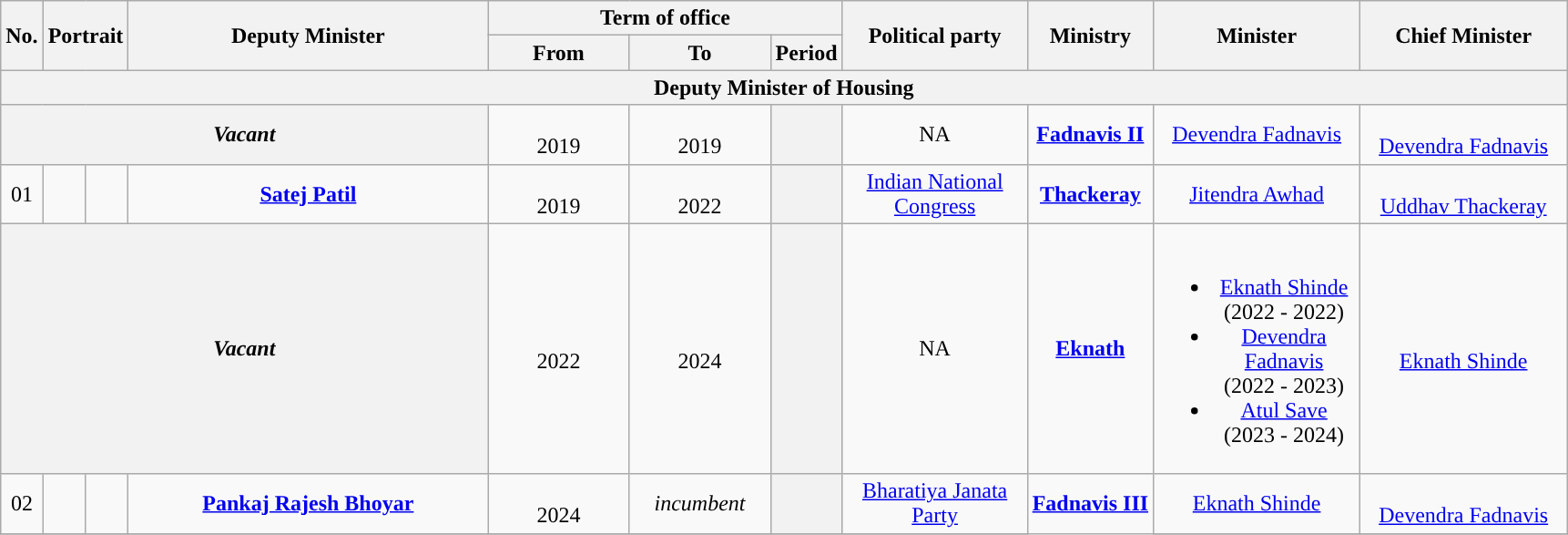<table class="wikitable" style="text-align:center">
<tr>
<th rowspan="2">No.</th>
<th rowspan="2" colspan="2">Portrait</th>
<th rowspan="2" style="width:16em">Deputy Minister<br></th>
<th colspan="3">Term of office</th>
<th rowspan="2" style="width:8em">Political party</th>
<th rowspan="2">Ministry</th>
<th rowspan="2" style="width:9em">Minister</th>
<th rowspan="2" style="width:9em">Chief Minister</th>
</tr>
<tr>
<th style="width:6em">From</th>
<th style="width:6em">To</th>
<th>Period</th>
</tr>
<tr>
<th colspan="11">Deputy Minister of Housing</th>
</tr>
<tr>
<th colspan="04"><strong><em>Vacant</em></strong></th>
<td><br>2019</td>
<td><br>2019</td>
<th></th>
<td>NA</td>
<td rowspan="1"><a href='#'><strong>Fadnavis II</strong></a></td>
<td><a href='#'>Devendra Fadnavis</a></td>
<td rowspan="1"> <br><a href='#'>Devendra Fadnavis</a></td>
</tr>
<tr>
<td>01</td>
<td style="color:inherit;background:"></td>
<td></td>
<td><strong><a href='#'>Satej Patil</a></strong> <br> </td>
<td><br>2019</td>
<td><br>2022</td>
<th></th>
<td><a href='#'>Indian National Congress</a></td>
<td rowspan="1"><a href='#'><strong>Thackeray</strong></a></td>
<td><a href='#'>Jitendra Awhad</a></td>
<td rowspan="1"> <br><a href='#'>Uddhav Thackeray</a></td>
</tr>
<tr>
<th colspan="04"><strong><em>Vacant </em></strong></th>
<td><br>2022</td>
<td><br>2024</td>
<th></th>
<td>NA</td>
<td rowspan="1"><a href='#'><strong>Eknath</strong></a></td>
<td><br><ul><li><a href='#'>Eknath Shinde</a><br>(2022 - 2022)</li><li><a href='#'>Devendra Fadnavis</a><br>(2022 - 2023)</li><li><a href='#'>Atul Save</a><br> (2023 - 2024)</li></ul></td>
<td rowspan="1"> <br><a href='#'>Eknath Shinde</a></td>
</tr>
<tr>
<td>02</td>
<td style="color:inherit;background:"></td>
<td></td>
<td><strong><a href='#'>Pankaj Rajesh Bhoyar</a></strong> <br> </td>
<td><br>2024</td>
<td><em>incumbent</em></td>
<th></th>
<td><a href='#'>Bharatiya Janata Party</a></td>
<td rowspan="2"><a href='#'><strong>Fadnavis III</strong></a></td>
<td rowspan="1"><a href='#'>Eknath Shinde</a></td>
<td rowspan="1"> <br><a href='#'>Devendra Fadnavis</a></td>
</tr>
<tr>
</tr>
</table>
